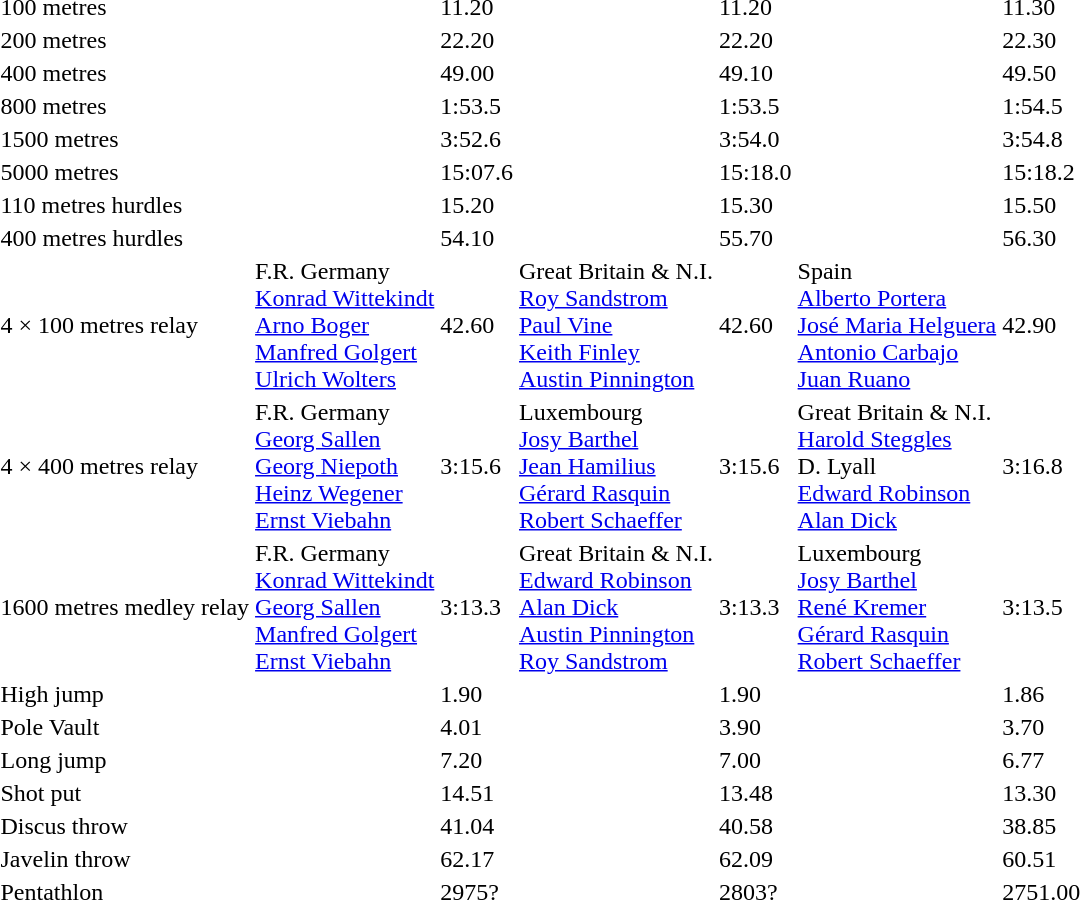<table>
<tr>
<td>100 metres</td>
<td></td>
<td>11.20</td>
<td></td>
<td>11.20</td>
<td></td>
<td>11.30</td>
</tr>
<tr>
<td>200 metres</td>
<td></td>
<td>22.20</td>
<td></td>
<td>22.20</td>
<td></td>
<td>22.30</td>
</tr>
<tr>
<td>400 metres</td>
<td></td>
<td>49.00</td>
<td></td>
<td>49.10</td>
<td></td>
<td>49.50</td>
</tr>
<tr>
<td>800 metres</td>
<td></td>
<td>1:53.5</td>
<td></td>
<td>1:53.5</td>
<td></td>
<td>1:54.5</td>
</tr>
<tr>
<td>1500 metres</td>
<td></td>
<td>3:52.6</td>
<td></td>
<td>3:54.0</td>
<td></td>
<td>3:54.8</td>
</tr>
<tr>
<td>5000 metres</td>
<td></td>
<td>15:07.6</td>
<td></td>
<td>15:18.0</td>
<td></td>
<td>15:18.2</td>
</tr>
<tr>
<td>110 metres hurdles</td>
<td></td>
<td>15.20</td>
<td></td>
<td>15.30</td>
<td></td>
<td>15.50</td>
</tr>
<tr>
<td>400 metres hurdles</td>
<td></td>
<td>54.10</td>
<td></td>
<td>55.70</td>
<td></td>
<td>56.30</td>
</tr>
<tr>
<td>4 × 100 metres relay</td>
<td>F.R. Germany<br><a href='#'>Konrad Wittekindt</a><br><a href='#'>Arno Boger</a><br><a href='#'>Manfred Golgert</a><br><a href='#'>Ulrich Wolters</a></td>
<td>42.60</td>
<td>Great Britain & N.I.<br><a href='#'>Roy Sandstrom</a><br><a href='#'>Paul Vine</a><br><a href='#'>Keith Finley</a><br><a href='#'>Austin Pinnington</a></td>
<td>42.60</td>
<td>Spain<br><a href='#'>Alberto Portera</a><br><a href='#'>José Maria Helguera</a><br><a href='#'>Antonio Carbajo</a><br><a href='#'>Juan Ruano</a></td>
<td>42.90</td>
</tr>
<tr>
<td>4 × 400 metres relay</td>
<td>F.R. Germany<br><a href='#'>Georg Sallen</a><br><a href='#'>Georg Niepoth</a><br><a href='#'>Heinz Wegener</a><br><a href='#'>Ernst Viebahn</a></td>
<td>3:15.6</td>
<td>Luxembourg<br><a href='#'>Josy Barthel</a><br><a href='#'>Jean Hamilius</a><br><a href='#'>Gérard Rasquin</a><br><a href='#'>Robert Schaeffer</a></td>
<td>3:15.6</td>
<td>Great Britain & N.I.<br><a href='#'>Harold Steggles</a><br>D. Lyall<br><a href='#'>Edward Robinson</a><br><a href='#'>Alan Dick</a></td>
<td>3:16.8</td>
</tr>
<tr>
<td>1600 metres medley relay</td>
<td>F.R. Germany<br><a href='#'>Konrad Wittekindt</a><br><a href='#'>Georg Sallen</a><br><a href='#'>Manfred Golgert</a><br><a href='#'>Ernst Viebahn</a></td>
<td>3:13.3</td>
<td>Great Britain & N.I.<br><a href='#'>Edward Robinson</a><br><a href='#'>Alan Dick</a><br><a href='#'>Austin Pinnington</a><br><a href='#'>Roy Sandstrom</a></td>
<td>3:13.3</td>
<td>Luxembourg<br><a href='#'>Josy Barthel</a><br><a href='#'>René Kremer</a><br><a href='#'>Gérard Rasquin</a><br><a href='#'>Robert Schaeffer</a></td>
<td>3:13.5</td>
</tr>
<tr>
<td>High jump</td>
<td></td>
<td>1.90</td>
<td></td>
<td>1.90</td>
<td></td>
<td>1.86</td>
</tr>
<tr>
<td>Pole Vault</td>
<td></td>
<td>4.01</td>
<td></td>
<td>3.90</td>
<td></td>
<td>3.70</td>
</tr>
<tr>
<td>Long jump</td>
<td></td>
<td>7.20</td>
<td></td>
<td>7.00</td>
<td></td>
<td>6.77</td>
</tr>
<tr>
<td>Shot put</td>
<td></td>
<td>14.51</td>
<td></td>
<td>13.48</td>
<td></td>
<td>13.30</td>
</tr>
<tr>
<td>Discus throw</td>
<td></td>
<td>41.04</td>
<td></td>
<td>40.58</td>
<td></td>
<td>38.85</td>
</tr>
<tr>
<td>Javelin throw</td>
<td></td>
<td>62.17</td>
<td></td>
<td>62.09</td>
<td></td>
<td>60.51</td>
</tr>
<tr>
<td>Pentathlon</td>
<td></td>
<td>2975?</td>
<td></td>
<td>2803?</td>
<td></td>
<td>2751.00</td>
</tr>
</table>
